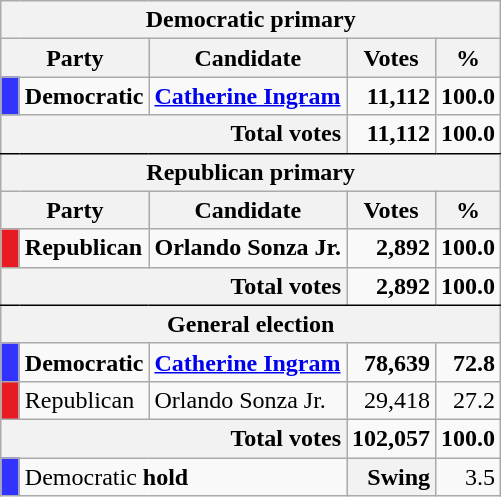<table class="wikitable">
<tr>
<th colspan=5>Democratic primary</th>
</tr>
<tr>
<th colspan=2>Party</th>
<th>Candidate</th>
<th>Votes</th>
<th>%</th>
</tr>
<tr>
<td style="width:5px; background:#3333FF"></td>
<td><strong>Democratic</strong></td>
<td><strong><a href='#'>Catherine Ingram</a></strong></td>
<td style="text-align:right;margin-right:0.5em"><strong>11,112</strong></td>
<td style="text-align:right;margin-right:0.5em"><strong>100.0</strong></td>
</tr>
<tr>
<th colspan=3; style="text-align:right; border-bottom:solid 1px black">Total votes</th>
<td style="border-bottom:solid 1px black;text-align:right;margin-right:0.5em"><strong>11,112</strong></td>
<td style="border-bottom:solid 1px black;text-align:right;margin-right:0.5em"><strong>100.0</strong></td>
</tr>
<tr>
<th colspan=5>Republican primary</th>
</tr>
<tr>
<th colspan=2>Party</th>
<th>Candidate</th>
<th>Votes</th>
<th>%</th>
</tr>
<tr>
<td style="width:5px; background:#E81B23"></td>
<td><strong>Republican</strong></td>
<td><strong>Orlando Sonza Jr.</strong></td>
<td style="text-align:right;margin-right:0.5em"><strong>2,892</strong></td>
<td style="text-align:right;margin-right:0.5em"><strong>100.0</strong></td>
</tr>
<tr>
<th colspan=3; style="text-align:right; border-bottom:solid 1px black">Total votes</th>
<td style="border-bottom:solid 1px black;text-align:right;margin-right:0.5em"><strong>2,892</strong></td>
<td style="border-bottom:solid 1px black;text-align:right;margin-right:0.5em"><strong>100.0</strong></td>
</tr>
<tr>
<th colspan=5>General election</th>
</tr>
<tr>
<td style="width:5px; background:#3333FF"></td>
<td><strong>Democratic</strong></td>
<td><strong><a href='#'>Catherine Ingram</a></strong></td>
<td style="text-align:right;margin-right:0.5em"><strong>78,639</strong></td>
<td style="text-align:right;margin-right:0.5em"><strong>72.8</strong></td>
</tr>
<tr>
<td style="width:5px; background:#E81B23"></td>
<td>Republican</td>
<td>Orlando Sonza Jr.</td>
<td style="text-align:right;margin-right:0.5em">29,418</td>
<td style="text-align:right;margin-right:0.5em">27.2</td>
</tr>
<tr>
<th colspan=3; style="text-align:right">Total votes</th>
<td style="text-align:right;margin-right:0.5em"><strong>102,057</strong></td>
<td style="text-align:right;margin-right:0.5em"><strong>100.0</strong></td>
</tr>
<tr>
<td style="width:5px; background:#3333FF"></td>
<td colspan=2>Democratic <strong>hold</strong></td>
<th style="text-align:right;margin-right:0.5em">Swing</th>
<td style="text-align:right;margin-right:0.5em">3.5</td>
</tr>
</table>
